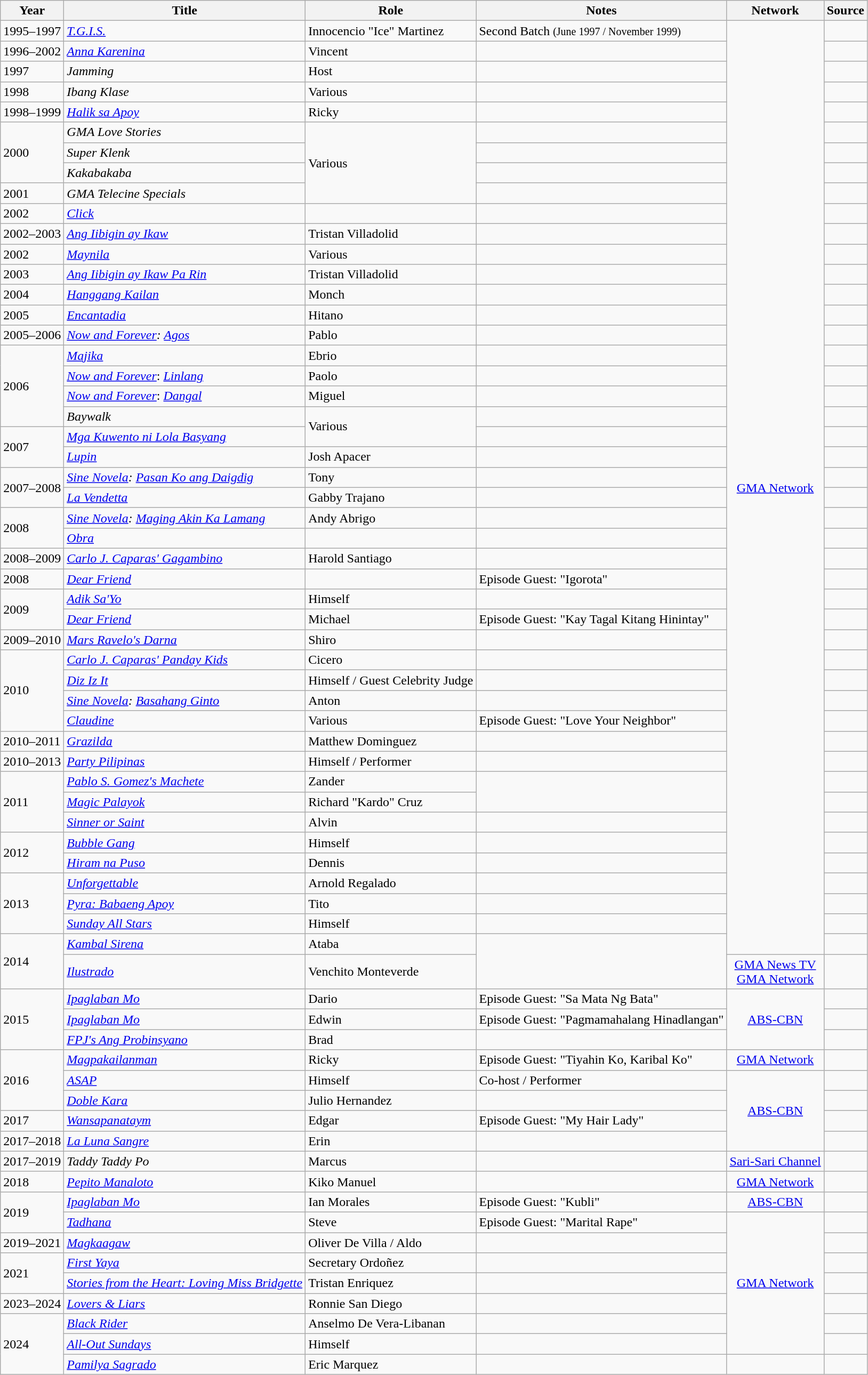<table class="wikitable sortable" >
<tr>
<th>Year</th>
<th>Title</th>
<th>Role</th>
<th class="unsortable">Notes </th>
<th>Network</th>
<th class="unsortable">Source </th>
</tr>
<tr>
<td>1995–1997</td>
<td><em><a href='#'>T.G.I.S.</a></em></td>
<td>Innocencio "Ice" Martinez</td>
<td>Second Batch <small> (June 1997 / November 1999) </small></td>
<td rowspan="46" style="text-align:center;"><a href='#'>GMA Network</a></td>
<td></td>
</tr>
<tr>
<td>1996–2002</td>
<td><em><a href='#'> Anna Karenina</a></em></td>
<td>Vincent</td>
<td></td>
<td></td>
</tr>
<tr>
<td>1997</td>
<td><em>Jamming</em></td>
<td>Host</td>
<td></td>
<td></td>
</tr>
<tr>
<td>1998</td>
<td><em>Ibang Klase</em></td>
<td>Various</td>
<td></td>
<td></td>
</tr>
<tr>
<td>1998–1999</td>
<td><em><a href='#'>Halik sa Apoy</a></em></td>
<td>Ricky</td>
<td></td>
<td></td>
</tr>
<tr>
<td rowspan="3">2000</td>
<td><em>GMA Love Stories</em></td>
<td rowspan="4">Various</td>
<td></td>
<td></td>
</tr>
<tr>
<td><em>Super Klenk</em></td>
<td></td>
<td></td>
</tr>
<tr>
<td><em>Kakabakaba</em></td>
<td></td>
<td></td>
</tr>
<tr>
<td>2001</td>
<td><em>GMA Telecine Specials</em></td>
<td></td>
<td></td>
</tr>
<tr>
<td>2002</td>
<td><em><a href='#'>Click</a></em></td>
<td></td>
<td></td>
<td></td>
</tr>
<tr>
<td>2002–2003</td>
<td><em><a href='#'>Ang Iibigin ay Ikaw</a></em></td>
<td>Tristan Villadolid</td>
<td></td>
<td></td>
</tr>
<tr>
<td>2002</td>
<td><em><a href='#'>Maynila</a></em></td>
<td>Various</td>
<td></td>
<td></td>
</tr>
<tr>
<td>2003</td>
<td><em><a href='#'>Ang Iibigin ay Ikaw Pa Rin</a></em></td>
<td>Tristan Villadolid</td>
<td></td>
<td></td>
</tr>
<tr>
<td>2004</td>
<td><em><a href='#'>Hanggang Kailan</a></em></td>
<td>Monch</td>
<td></td>
<td></td>
</tr>
<tr>
<td>2005</td>
<td><em><a href='#'> Encantadia</a></em></td>
<td>Hitano</td>
<td></td>
<td></td>
</tr>
<tr>
<td>2005–2006</td>
<td><em><a href='#'>Now and Forever</a>: <a href='#'>Agos</a></em></td>
<td>Pablo</td>
<td></td>
<td></td>
</tr>
<tr>
<td rowspan="4">2006</td>
<td><em><a href='#'>Majika</a></em></td>
<td>Ebrio</td>
<td></td>
<td></td>
</tr>
<tr>
<td><em><a href='#'> Now and Forever</a></em>: <em><a href='#'> Linlang</a></em></td>
<td>Paolo</td>
<td></td>
<td></td>
</tr>
<tr>
<td><em><a href='#'> Now and Forever</a></em>: <em><a href='#'> Dangal</a></em></td>
<td>Miguel</td>
<td></td>
<td></td>
</tr>
<tr>
<td><em>Baywalk</em></td>
<td Rowspan="2">Various</td>
<td></td>
<td></td>
</tr>
<tr>
<td rowspan="2">2007</td>
<td><em><a href='#'>Mga Kuwento ni Lola Basyang</a></em></td>
<td></td>
<td></td>
</tr>
<tr>
<td><em><a href='#'>Lupin</a></em></td>
<td>Josh Apacer</td>
<td></td>
<td></td>
</tr>
<tr>
<td rowspan="2">2007–2008</td>
<td><em><a href='#'>Sine Novela</a>: <a href='#'>Pasan Ko ang Daigdig</a></em></td>
<td>Tony</td>
<td></td>
<td></td>
</tr>
<tr>
<td><em><a href='#'> La Vendetta</a></em></td>
<td>Gabby Trajano</td>
<td></td>
<td></td>
</tr>
<tr>
<td rowspan="2">2008</td>
<td><em><a href='#'>Sine Novela</a>: <a href='#'>Maging Akin Ka Lamang</a></em></td>
<td>Andy Abrigo</td>
<td></td>
<td></td>
</tr>
<tr>
<td><em><a href='#'>Obra</a></em></td>
<td></td>
<td></td>
<td></td>
</tr>
<tr>
<td>2008–2009</td>
<td><em><a href='#'> Carlo J. Caparas' Gagambino</a></em></td>
<td>Harold Santiago</td>
<td></td>
<td></td>
</tr>
<tr>
<td>2008</td>
<td><em><a href='#'> Dear Friend</a></em></td>
<td></td>
<td>Episode Guest: "Igorota"</td>
<td></td>
</tr>
<tr>
<td rowspan="2">2009</td>
<td><em><a href='#'>Adik Sa'Yo</a></em></td>
<td>Himself</td>
<td></td>
<td></td>
</tr>
<tr>
<td><em><a href='#'>Dear Friend</a></em></td>
<td>Michael</td>
<td>Episode Guest: "Kay Tagal Kitang Hinintay"</td>
<td></td>
</tr>
<tr>
<td>2009–2010</td>
<td><em><a href='#'>Mars Ravelo's Darna</a></em></td>
<td>Shiro</td>
<td></td>
<td></td>
</tr>
<tr>
<td rowspan="4">2010</td>
<td><em><a href='#'>Carlo J. Caparas' Panday Kids</a></em></td>
<td>Cicero</td>
<td></td>
<td></td>
</tr>
<tr>
<td><em><a href='#'>Diz Iz It</a></em></td>
<td>Himself / Guest Celebrity Judge</td>
<td></td>
<td></td>
</tr>
<tr>
<td><em><a href='#'>Sine Novela</a>: <a href='#'>Basahang Ginto</a></em></td>
<td>Anton</td>
<td></td>
<td></td>
</tr>
<tr>
<td><em><a href='#'> Claudine</a></em></td>
<td>Various</td>
<td>Episode Guest: "Love Your Neighbor"</td>
<td></td>
</tr>
<tr>
<td>2010–2011</td>
<td><em><a href='#'>Grazilda</a></em></td>
<td>Matthew Dominguez</td>
<td></td>
<td></td>
</tr>
<tr>
<td>2010–2013</td>
<td><em><a href='#'>Party Pilipinas</a></em></td>
<td>Himself / Performer</td>
<td></td>
<td></td>
</tr>
<tr>
<td rowspan="3">2011</td>
<td><em><a href='#'> Pablo S. Gomez's Machete</a></em></td>
<td>Zander</td>
<td rowspan="2"></td>
<td></td>
</tr>
<tr>
<td><em><a href='#'>Magic Palayok</a></em></td>
<td>Richard "Kardo" Cruz</td>
<td></td>
</tr>
<tr>
<td><em><a href='#'> Sinner or Saint</a></em></td>
<td>Alvin</td>
<td></td>
<td></td>
</tr>
<tr>
<td rowspan="2">2012</td>
<td><em><a href='#'>Bubble Gang</a></em></td>
<td>Himself</td>
<td></td>
<td></td>
</tr>
<tr>
<td><em><a href='#'>Hiram na Puso</a></em></td>
<td>Dennis</td>
<td></td>
<td></td>
</tr>
<tr>
<td rowspan="3">2013</td>
<td><em><a href='#'> Unforgettable</a></em></td>
<td>Arnold Regalado</td>
<td></td>
<td></td>
</tr>
<tr>
<td><em><a href='#'>Pyra: Babaeng Apoy</a></em></td>
<td>Tito</td>
<td></td>
<td></td>
</tr>
<tr>
<td><em><a href='#'>Sunday All Stars</a></em></td>
<td>Himself</td>
<td></td>
<td></td>
</tr>
<tr>
<td rowspan="2">2014</td>
<td><em><a href='#'>Kambal Sirena</a></em></td>
<td>Ataba</td>
<td rowspan="2"></td>
<td></td>
</tr>
<tr>
<td><em><a href='#'>Ilustrado</a></em></td>
<td>Venchito Monteverde</td>
<td style="text-align:center;"><a href='#'>GMA News TV</a> <br> <a href='#'>GMA Network</a></td>
<td></td>
</tr>
<tr>
<td rowspan="3">2015</td>
<td><em><a href='#'>Ipaglaban Mo</a></em></td>
<td>Dario</td>
<td>Episode Guest: "Sa Mata Ng Bata"</td>
<td rowspan="3" style="text-align:center;"><a href='#'>ABS-CBN</a></td>
<td></td>
</tr>
<tr>
<td><em><a href='#'>Ipaglaban Mo</a></em></td>
<td>Edwin</td>
<td>Episode Guest: "Pagmamahalang Hinadlangan"</td>
<td></td>
</tr>
<tr>
<td><em><a href='#'> FPJ's Ang Probinsyano</a></em></td>
<td>Brad</td>
<td></td>
<td></td>
</tr>
<tr>
<td rowspan="3">2016</td>
<td><em><a href='#'>Magpakailanman</a></em></td>
<td>Ricky</td>
<td>Episode Guest: "Tiyahin Ko, Karibal Ko"</td>
<td style="text-align:center;"><a href='#'>GMA Network</a></td>
<td></td>
</tr>
<tr>
<td><em><a href='#'>ASAP</a></em></td>
<td>Himself</td>
<td>Co-host / Performer</td>
<td rowspan="4" style="text-align:center;"><a href='#'>ABS-CBN</a></td>
<td></td>
</tr>
<tr>
<td><em><a href='#'>Doble Kara</a></em></td>
<td>Julio Hernandez</td>
<td></td>
<td></td>
</tr>
<tr>
<td>2017</td>
<td><em><a href='#'>Wansapanataym</a></em></td>
<td>Edgar</td>
<td>Episode Guest: "My Hair Lady"</td>
<td></td>
</tr>
<tr>
<td>2017–2018</td>
<td><em><a href='#'>La Luna Sangre</a></em></td>
<td>Erin</td>
<td></td>
<td></td>
</tr>
<tr>
<td>2017–2019</td>
<td><em>Taddy Taddy Po</em></td>
<td>Marcus</td>
<td></td>
<td style="text-align:center;"><a href='#'>Sari-Sari Channel</a></td>
<td></td>
</tr>
<tr>
<td>2018</td>
<td><em><a href='#'>Pepito Manaloto</a></em></td>
<td>Kiko Manuel</td>
<td></td>
<td style="text-align:center;"><a href='#'>GMA Network</a></td>
<td></td>
</tr>
<tr>
<td rowspan="2">2019</td>
<td><em><a href='#'> Ipaglaban Mo</a></em></td>
<td>Ian Morales</td>
<td>Episode Guest: "Kubli"</td>
<td style="text-align:center;"><a href='#'>ABS-CBN</a></td>
<td></td>
</tr>
<tr>
<td><em><a href='#'>Tadhana</a></em></td>
<td>Steve</td>
<td>Episode Guest: "Marital Rape"</td>
<td rowspan="7" style="text-align:center;"><a href='#'>GMA Network</a></td>
<td></td>
</tr>
<tr>
<td>2019–2021</td>
<td><em><a href='#'>Magkaagaw</a></em></td>
<td>Oliver De Villa / Aldo</td>
<td></td>
<td></td>
</tr>
<tr>
<td rowspan="2">2021</td>
<td><em><a href='#'>First Yaya</a></em></td>
<td>Secretary Ordoñez</td>
<td></td>
<td></td>
</tr>
<tr>
<td><em><a href='#'>Stories from the Heart: Loving Miss Bridgette</a></em></td>
<td>Tristan Enriquez</td>
<td></td>
<td></td>
</tr>
<tr>
<td>2023–2024</td>
<td><em><a href='#'>Lovers & Liars</a></em></td>
<td>Ronnie San Diego</td>
<td></td>
<td></td>
</tr>
<tr>
<td rowspan="3">2024</td>
<td><em><a href='#'> Black Rider</a></em></td>
<td>Anselmo De Vera-Libanan</td>
<td></td>
<td></td>
</tr>
<tr>
<td><em><a href='#'>All-Out Sundays</a></em></td>
<td>Himself</td>
<td></td>
<td></td>
</tr>
<tr>
<td><em><a href='#'>Pamilya Sagrado</a></em></td>
<td>Eric Marquez</td>
<td></td>
<td></td>
<td></td>
</tr>
</table>
